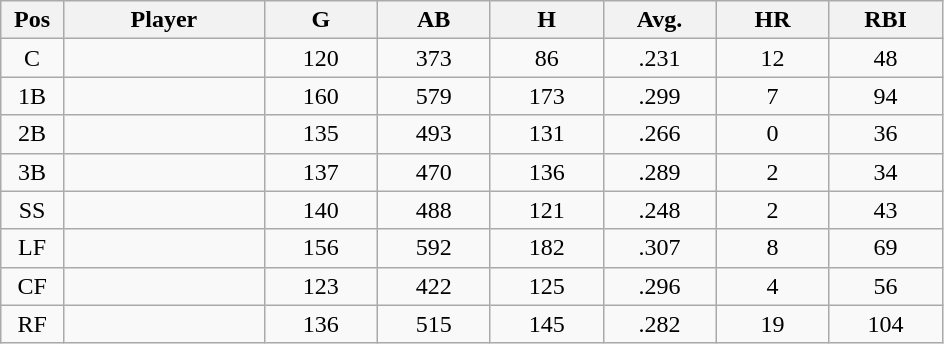<table class="wikitable sortable">
<tr>
<th bgcolor="#DDDDFF" width="5%">Pos</th>
<th bgcolor="#DDDDFF" width="16%">Player</th>
<th bgcolor="#DDDDFF" width="9%">G</th>
<th bgcolor="#DDDDFF" width="9%">AB</th>
<th bgcolor="#DDDDFF" width="9%">H</th>
<th bgcolor="#DDDDFF" width="9%">Avg.</th>
<th bgcolor="#DDDDFF" width="9%">HR</th>
<th bgcolor="#DDDDFF" width="9%">RBI</th>
</tr>
<tr align="center">
<td>C</td>
<td></td>
<td>120</td>
<td>373</td>
<td>86</td>
<td>.231</td>
<td>12</td>
<td>48</td>
</tr>
<tr align="center">
<td>1B</td>
<td></td>
<td>160</td>
<td>579</td>
<td>173</td>
<td>.299</td>
<td>7</td>
<td>94</td>
</tr>
<tr align="center">
<td>2B</td>
<td></td>
<td>135</td>
<td>493</td>
<td>131</td>
<td>.266</td>
<td>0</td>
<td>36</td>
</tr>
<tr align="center">
<td>3B</td>
<td></td>
<td>137</td>
<td>470</td>
<td>136</td>
<td>.289</td>
<td>2</td>
<td>34</td>
</tr>
<tr align="center">
<td>SS</td>
<td></td>
<td>140</td>
<td>488</td>
<td>121</td>
<td>.248</td>
<td>2</td>
<td>43</td>
</tr>
<tr align="center">
<td>LF</td>
<td></td>
<td>156</td>
<td>592</td>
<td>182</td>
<td>.307</td>
<td>8</td>
<td>69</td>
</tr>
<tr align="center">
<td>CF</td>
<td></td>
<td>123</td>
<td>422</td>
<td>125</td>
<td>.296</td>
<td>4</td>
<td>56</td>
</tr>
<tr align="center">
<td>RF</td>
<td></td>
<td>136</td>
<td>515</td>
<td>145</td>
<td>.282</td>
<td>19</td>
<td>104</td>
</tr>
</table>
